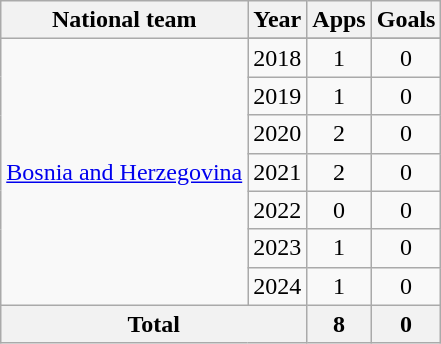<table class="wikitable" style="text-align:center">
<tr>
<th>National team</th>
<th>Year</th>
<th>Apps</th>
<th>Goals</th>
</tr>
<tr>
<td rowspan=8><a href='#'>Bosnia and Herzegovina</a></td>
</tr>
<tr>
<td>2018</td>
<td>1</td>
<td>0</td>
</tr>
<tr>
<td>2019</td>
<td>1</td>
<td>0</td>
</tr>
<tr>
<td>2020</td>
<td>2</td>
<td>0</td>
</tr>
<tr>
<td>2021</td>
<td>2</td>
<td>0</td>
</tr>
<tr>
<td>2022</td>
<td>0</td>
<td>0</td>
</tr>
<tr>
<td>2023</td>
<td>1</td>
<td>0</td>
</tr>
<tr>
<td>2024</td>
<td>1</td>
<td>0</td>
</tr>
<tr>
<th colspan=2>Total</th>
<th>8</th>
<th>0</th>
</tr>
</table>
